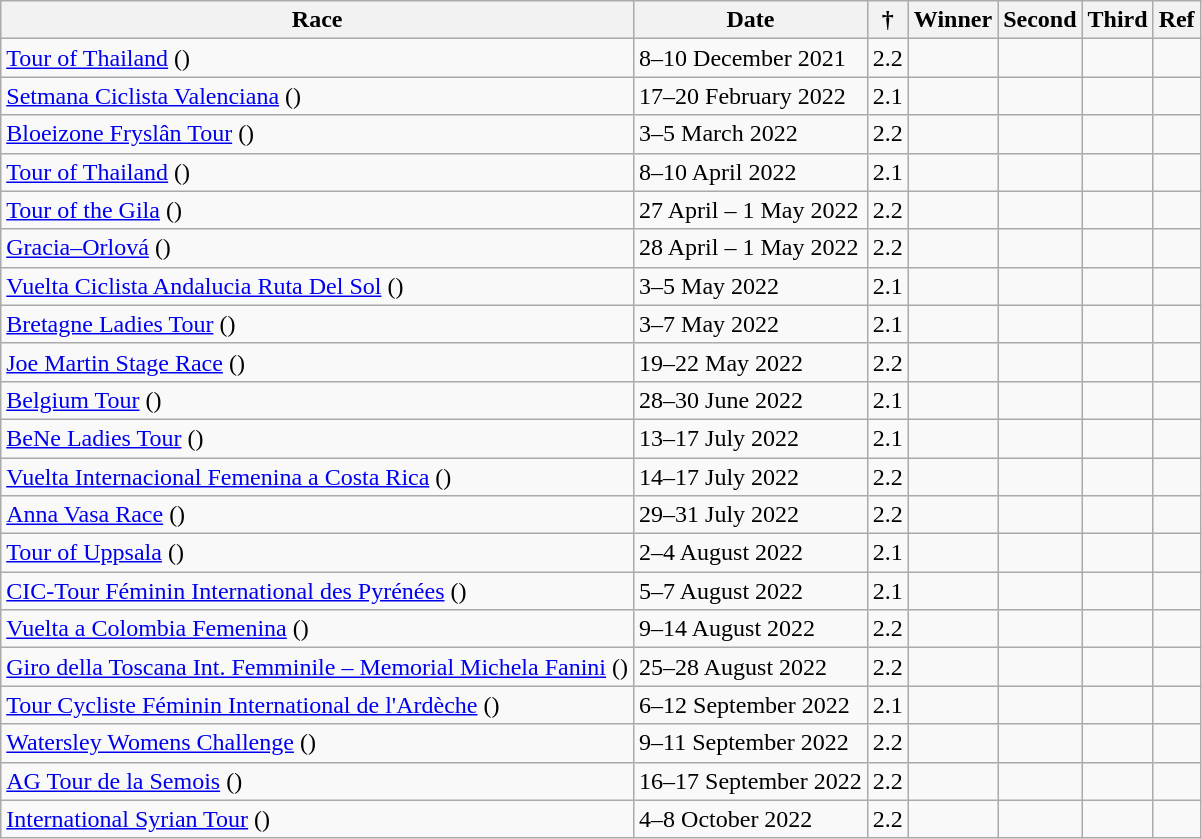<table class="wikitable sortable">
<tr>
<th>Race</th>
<th>Date</th>
<th> †</th>
<th>Winner</th>
<th>Second</th>
<th>Third</th>
<th>Ref</th>
</tr>
<tr>
<td> <a href='#'>Tour of Thailand</a> ()</td>
<td>8–10 December 2021</td>
<td>2.2</td>
<td></td>
<td></td>
<td></td>
<td align=center></td>
</tr>
<tr>
<td> <a href='#'>Setmana Ciclista Valenciana</a> ()</td>
<td>17–20 February 2022</td>
<td>2.1</td>
<td></td>
<td></td>
<td></td>
<td align=center></td>
</tr>
<tr>
<td> <a href='#'>Bloeizone Fryslân Tour</a> ()</td>
<td>3–5 March 2022</td>
<td>2.2</td>
<td></td>
<td></td>
<td></td>
<td align=center></td>
</tr>
<tr>
<td> <a href='#'>Tour of Thailand</a> ()</td>
<td>8–10 April 2022</td>
<td>2.1</td>
<td></td>
<td></td>
<td></td>
<td align=center></td>
</tr>
<tr>
<td> <a href='#'>Tour of the Gila</a> ()</td>
<td>27 April – 1 May 2022</td>
<td>2.2</td>
<td></td>
<td></td>
<td></td>
<td align=center></td>
</tr>
<tr>
<td> <a href='#'>Gracia–Orlová</a> ()</td>
<td>28 April – 1 May 2022</td>
<td>2.2</td>
<td></td>
<td></td>
<td></td>
<td align=center></td>
</tr>
<tr>
<td> <a href='#'>Vuelta Ciclista Andalucia Ruta Del Sol</a> ()</td>
<td>3–5 May 2022</td>
<td>2.1</td>
<td></td>
<td></td>
<td></td>
<td align=center></td>
</tr>
<tr>
<td> <a href='#'>Bretagne Ladies Tour</a> ()</td>
<td>3–7 May 2022</td>
<td>2.1</td>
<td></td>
<td></td>
<td></td>
<td align=center></td>
</tr>
<tr>
<td> <a href='#'>Joe Martin Stage Race</a> ()</td>
<td>19–22 May 2022</td>
<td>2.2</td>
<td></td>
<td></td>
<td></td>
<td align=center></td>
</tr>
<tr>
<td> <a href='#'>Belgium Tour</a> ()</td>
<td>28–30 June 2022</td>
<td>2.1</td>
<td></td>
<td></td>
<td></td>
<td align=center></td>
</tr>
<tr>
<td> <a href='#'>BeNe Ladies Tour</a> ()</td>
<td>13–17 July 2022</td>
<td>2.1</td>
<td></td>
<td></td>
<td></td>
<td align=center></td>
</tr>
<tr>
<td> <a href='#'>Vuelta Internacional Femenina a Costa Rica</a> ()</td>
<td>14–17 July 2022</td>
<td>2.2</td>
<td></td>
<td></td>
<td></td>
<td align=center></td>
</tr>
<tr>
<td> <a href='#'>Anna Vasa Race</a> ()</td>
<td>29–31 July 2022</td>
<td>2.2</td>
<td></td>
<td></td>
<td></td>
<td align=center></td>
</tr>
<tr>
<td> <a href='#'>Tour of Uppsala</a> ()</td>
<td>2–4 August 2022</td>
<td>2.1</td>
<td></td>
<td></td>
<td></td>
<td align=center></td>
</tr>
<tr>
<td> <a href='#'>CIC-Tour Féminin International des Pyrénées</a> ()</td>
<td>5–7 August 2022</td>
<td>2.1</td>
<td></td>
<td></td>
<td></td>
<td align=center></td>
</tr>
<tr>
<td> <a href='#'>Vuelta a Colombia Femenina</a> ()</td>
<td>9–14 August 2022</td>
<td>2.2</td>
<td></td>
<td></td>
<td></td>
<td align=center></td>
</tr>
<tr>
<td> <a href='#'>Giro della Toscana Int. Femminile – Memorial Michela Fanini</a> ()</td>
<td>25–28 August 2022</td>
<td>2.2</td>
<td></td>
<td></td>
<td></td>
<td align=center></td>
</tr>
<tr>
<td> <a href='#'>Tour Cycliste Féminin International de l'Ardèche</a> ()</td>
<td>6–12 September 2022</td>
<td>2.1</td>
<td></td>
<td></td>
<td></td>
<td align=center></td>
</tr>
<tr>
<td> <a href='#'>Watersley Womens Challenge</a> ()</td>
<td>9–11 September 2022</td>
<td>2.2</td>
<td></td>
<td></td>
<td></td>
<td align=center></td>
</tr>
<tr>
<td> <a href='#'>AG Tour de la Semois</a> ()</td>
<td>16–17 September 2022</td>
<td>2.2</td>
<td></td>
<td></td>
<td></td>
<td align=center></td>
</tr>
<tr>
<td> <a href='#'>International Syrian Tour</a> ()</td>
<td>4–8 October 2022</td>
<td>2.2</td>
<td></td>
<td></td>
<td></td>
<td align=center></td>
</tr>
</table>
